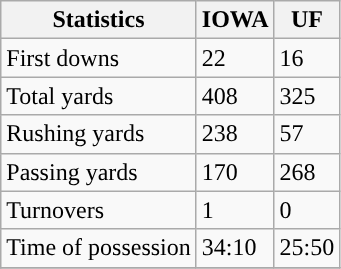<table class="wikitable">
<tr>
<th>Statistics</th>
<th>IOWA</th>
<th>UF</th>
</tr>
<tr>
<td>First downs</td>
<td>22</td>
<td>16</td>
</tr>
<tr>
<td>Total yards</td>
<td>408</td>
<td>325</td>
</tr>
<tr>
<td>Rushing yards</td>
<td>238</td>
<td>57</td>
</tr>
<tr>
<td>Passing yards</td>
<td>170</td>
<td>268</td>
</tr>
<tr>
<td>Turnovers</td>
<td>1</td>
<td>0</td>
</tr>
<tr>
<td>Time of possession</td>
<td>34:10</td>
<td>25:50</td>
</tr>
<tr>
</tr>
</table>
